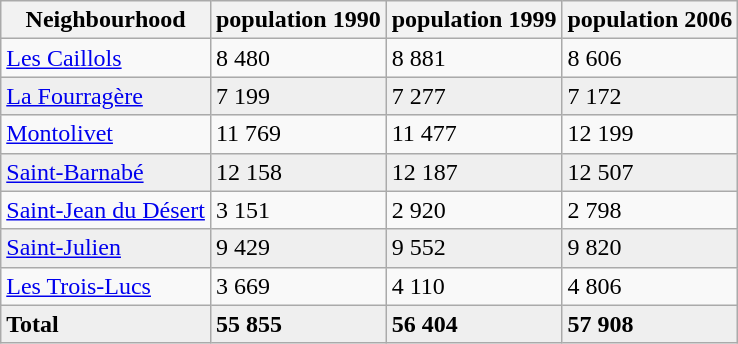<table table class="wikitable">
<tr>
<th>Neighbourhood</th>
<th>population 1990</th>
<th>population 1999</th>
<th>population 2006</th>
</tr>
<tr>
<td><a href='#'>Les Caillols</a></td>
<td>8 480</td>
<td>8 881</td>
<td>8 606</td>
</tr>
<tr style="background:#EFEFEF">
<td><a href='#'>La Fourragère</a></td>
<td>7 199</td>
<td>7 277</td>
<td>7 172</td>
</tr>
<tr>
<td><a href='#'>Montolivet</a></td>
<td>11 769</td>
<td>11 477</td>
<td>12 199</td>
</tr>
<tr style="background:#EFEFEF">
<td><a href='#'>Saint-Barnabé</a></td>
<td>12 158</td>
<td>12 187</td>
<td>12 507</td>
</tr>
<tr>
<td><a href='#'>Saint-Jean du Désert</a></td>
<td>3 151</td>
<td>2 920</td>
<td>2 798</td>
</tr>
<tr style="background:#EFEFEF">
<td><a href='#'>Saint-Julien</a></td>
<td>9 429</td>
<td>9 552</td>
<td>9 820</td>
</tr>
<tr>
<td><a href='#'>Les Trois-Lucs</a></td>
<td>3 669</td>
<td>4 110</td>
<td>4 806</td>
</tr>
<tr style="background:#EFEFEF">
<td><strong>Total</strong></td>
<td><strong>55 855</strong></td>
<td><strong>56 404</strong></td>
<td><strong>57 908</strong></td>
</tr>
</table>
